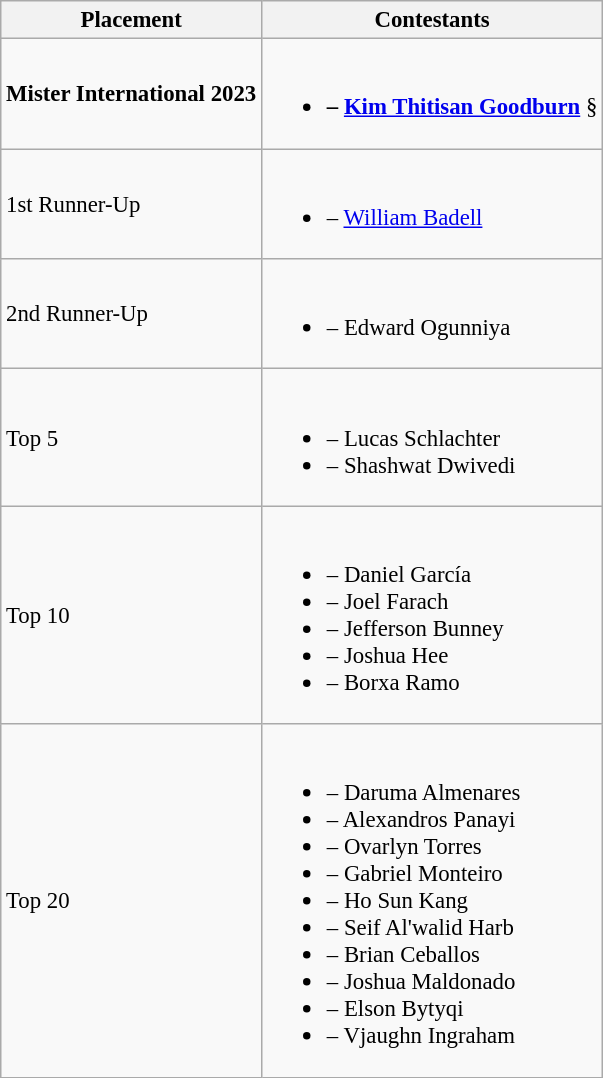<table class="wikitable sortable" style="font-size: 95%;">
<tr>
<th>Placement</th>
<th>Contestants</th>
</tr>
<tr>
<td><strong>Mister International 2023</strong></td>
<td><br><ul><li><strong> – <a href='#'>Kim Thitisan Goodburn</a></strong> §</li></ul></td>
</tr>
<tr>
<td>1st Runner-Up</td>
<td><br><ul><li> – <a href='#'>William Badell</a></li></ul></td>
</tr>
<tr>
<td>2nd Runner-Up</td>
<td><br><ul><li> – Edward Ogunniya</li></ul></td>
</tr>
<tr>
<td>Top 5</td>
<td><br><ul><li> – Lucas Schlachter</li><li> – Shashwat Dwivedi</li></ul></td>
</tr>
<tr>
<td>Top 10</td>
<td><br><ul><li> –  Daniel García</li><li> – Joel Farach</li><li> – Jefferson Bunney</li><li> – Joshua Hee</li><li> – Borxa Ramo</li></ul></td>
</tr>
<tr>
<td>Top 20</td>
<td><br><ul><li> – Daruma Almenares</li><li> – Alexandros Panayi</li><li> – Ovarlyn Torres</li><li> – Gabriel Monteiro</li><li> – Ho Sun Kang</li><li> – Seif Al'walid Harb</li><li> – Brian Ceballos</li><li> – Joshua Maldonado</li><li> – Elson Bytyqi</li><li> – Vjaughn Ingraham</li></ul></td>
</tr>
</table>
